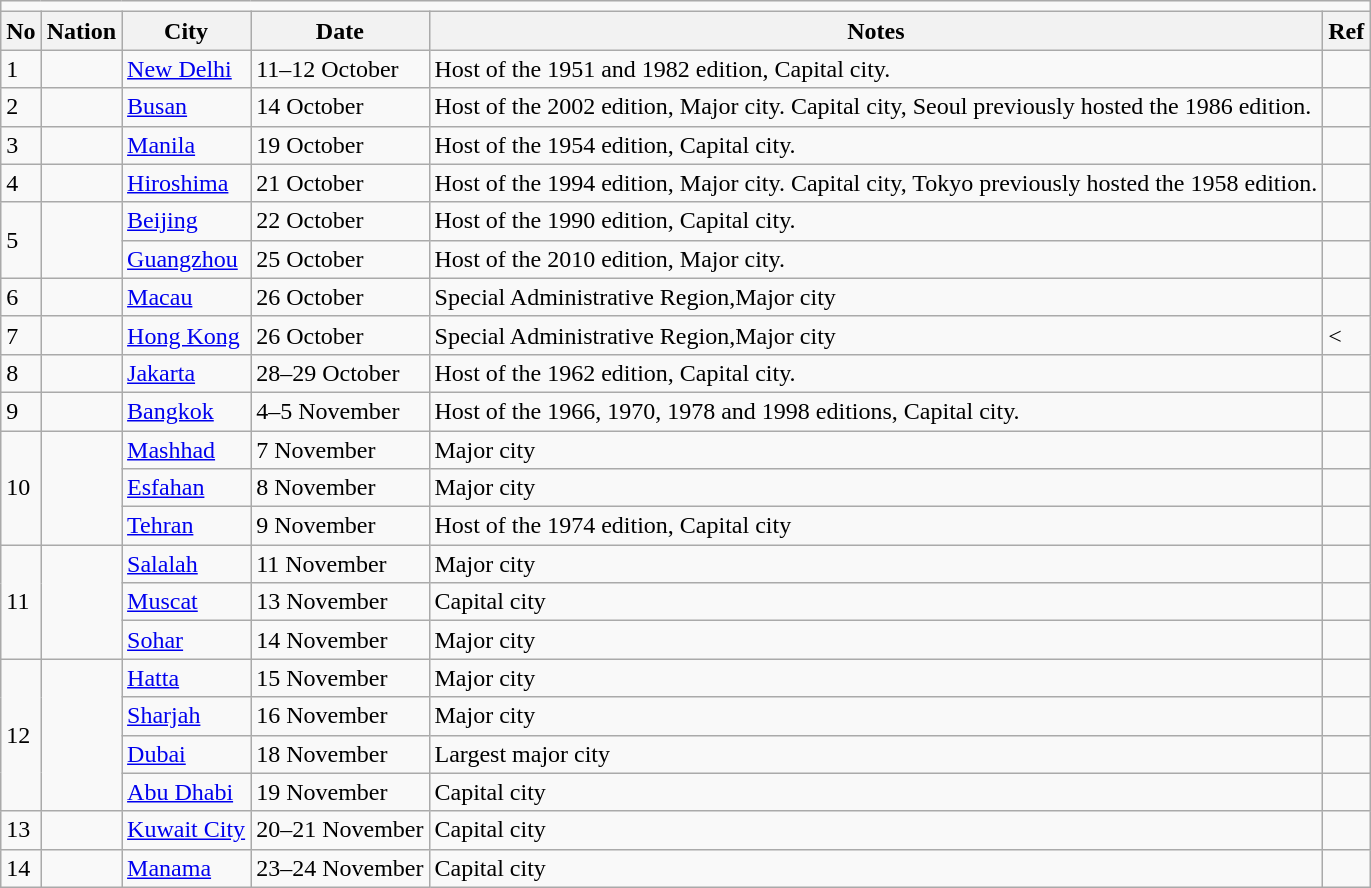<table class="wikitable">
<tr>
<td colspan=6></td>
</tr>
<tr>
<th>No</th>
<th>Nation</th>
<th>City</th>
<th>Date</th>
<th>Notes</th>
<th>Ref</th>
</tr>
<tr>
<td>1</td>
<td></td>
<td><a href='#'>New Delhi</a></td>
<td>11–12 October</td>
<td>Host of the 1951 and 1982 edition, Capital city.</td>
<td></td>
</tr>
<tr>
<td>2</td>
<td></td>
<td><a href='#'>Busan</a></td>
<td>14 October</td>
<td>Host of the 2002 edition, Major city. Capital city, Seoul previously hosted the 1986 edition.</td>
<td></td>
</tr>
<tr>
<td>3</td>
<td></td>
<td><a href='#'>Manila</a></td>
<td>19 October</td>
<td>Host of the 1954 edition, Capital city.</td>
<td></td>
</tr>
<tr>
<td>4</td>
<td></td>
<td><a href='#'>Hiroshima</a></td>
<td>21 October</td>
<td>Host of the 1994 edition, Major city. Capital city, Tokyo previously hosted the 1958 edition.</td>
<td></td>
</tr>
<tr>
<td rowspan=2>5</td>
<td rowspan=2></td>
<td><a href='#'>Beijing</a></td>
<td>22 October</td>
<td>Host of the 1990 edition, Capital city.</td>
<td></td>
</tr>
<tr>
<td><a href='#'>Guangzhou</a></td>
<td>25 October</td>
<td>Host of the 2010 edition, Major city.</td>
<td></td>
</tr>
<tr>
<td>6</td>
<td></td>
<td><a href='#'>Macau</a></td>
<td>26 October</td>
<td>Special Administrative Region,Major city</td>
<td></td>
</tr>
<tr>
<td>7</td>
<td></td>
<td><a href='#'>Hong Kong</a></td>
<td>26 October</td>
<td>Special Administrative Region,Major city</td>
<td>< </td>
</tr>
<tr>
<td>8</td>
<td></td>
<td><a href='#'>Jakarta</a></td>
<td>28–29 October</td>
<td>Host of the 1962 edition, Capital city.</td>
<td></td>
</tr>
<tr>
<td>9</td>
<td></td>
<td><a href='#'>Bangkok</a></td>
<td>4–5 November</td>
<td>Host of the 1966, 1970, 1978 and 1998 editions, Capital city.</td>
<td></td>
</tr>
<tr>
<td rowspan=3>10</td>
<td rowspan=3></td>
<td><a href='#'>Mashhad</a></td>
<td>7 November</td>
<td>Major city</td>
<td></td>
</tr>
<tr>
<td><a href='#'>Esfahan</a></td>
<td>8 November</td>
<td>Major city</td>
<td></td>
</tr>
<tr>
<td><a href='#'>Tehran</a></td>
<td>9 November</td>
<td>Host of the 1974 edition, Capital city</td>
<td></td>
</tr>
<tr>
<td rowspan=3>11</td>
<td rowspan=3></td>
<td><a href='#'>Salalah</a></td>
<td>11 November</td>
<td>Major city</td>
<td></td>
</tr>
<tr>
<td><a href='#'>Muscat</a></td>
<td>13 November</td>
<td>Capital city</td>
<td></td>
</tr>
<tr>
<td><a href='#'>Sohar</a></td>
<td>14 November</td>
<td>Major city</td>
<td></td>
</tr>
<tr>
<td rowspan=4>12</td>
<td rowspan=4></td>
<td><a href='#'>Hatta</a></td>
<td>15 November</td>
<td>Major city</td>
<td></td>
</tr>
<tr>
<td><a href='#'>Sharjah</a></td>
<td>16 November</td>
<td>Major city</td>
<td></td>
</tr>
<tr>
<td><a href='#'>Dubai</a></td>
<td>18 November</td>
<td>Largest major city</td>
<td></td>
</tr>
<tr>
<td><a href='#'>Abu Dhabi</a></td>
<td>19 November</td>
<td>Capital city</td>
<td></td>
</tr>
<tr>
<td>13</td>
<td></td>
<td><a href='#'>Kuwait City</a></td>
<td>20–21 November</td>
<td>Capital city</td>
<td></td>
</tr>
<tr>
<td>14</td>
<td></td>
<td><a href='#'>Manama</a></td>
<td>23–24 November</td>
<td>Capital city</td>
<td></td>
</tr>
</table>
